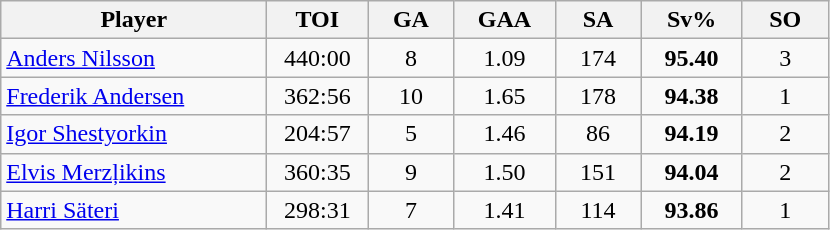<table class="wikitable sortable" style="text-align:center;">
<tr>
<th style="width:170px;">Player</th>
<th style="width:60px;">TOI</th>
<th style="width:50px;">GA</th>
<th style="width:60px;">GAA</th>
<th style="width:50px;">SA</th>
<th style="width:60px;">Sv%</th>
<th style="width:50px;">SO</th>
</tr>
<tr>
<td style="text-align:left;"> <a href='#'>Anders Nilsson</a></td>
<td>440:00</td>
<td>8</td>
<td>1.09</td>
<td>174</td>
<td><strong>95.40</strong></td>
<td>3</td>
</tr>
<tr>
<td style="text-align:left;"> <a href='#'>Frederik Andersen</a></td>
<td>362:56</td>
<td>10</td>
<td>1.65</td>
<td>178</td>
<td><strong>94.38</strong></td>
<td>1</td>
</tr>
<tr>
<td style="text-align:left;"> <a href='#'>Igor Shestyorkin</a></td>
<td>204:57</td>
<td>5</td>
<td>1.46</td>
<td>86</td>
<td><strong>94.19</strong></td>
<td>2</td>
</tr>
<tr>
<td style="text-align:left;"> <a href='#'>Elvis Merzļikins</a></td>
<td>360:35</td>
<td>9</td>
<td>1.50</td>
<td>151</td>
<td><strong>94.04</strong></td>
<td>2</td>
</tr>
<tr>
<td style="text-align:left;"> <a href='#'>Harri Säteri</a></td>
<td>298:31</td>
<td>7</td>
<td>1.41</td>
<td>114</td>
<td><strong>93.86</strong></td>
<td>1</td>
</tr>
</table>
